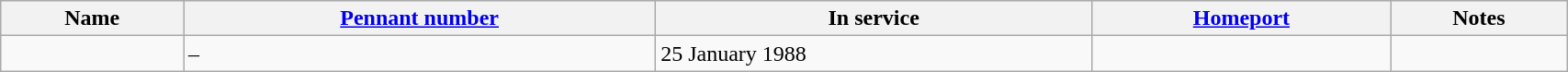<table class="wikitable" width=90% style="text-align: left">
<tr bgcolor=lavender>
<th>Name</th>
<th><a href='#'>Pennant number</a></th>
<th>In service</th>
<th><a href='#'>Homeport</a></th>
<th>Notes</th>
</tr>
<tr>
<td valign=top></td>
<td>–</td>
<td>25 January 1988</td>
<td></td>
<td></td>
</tr>
</table>
